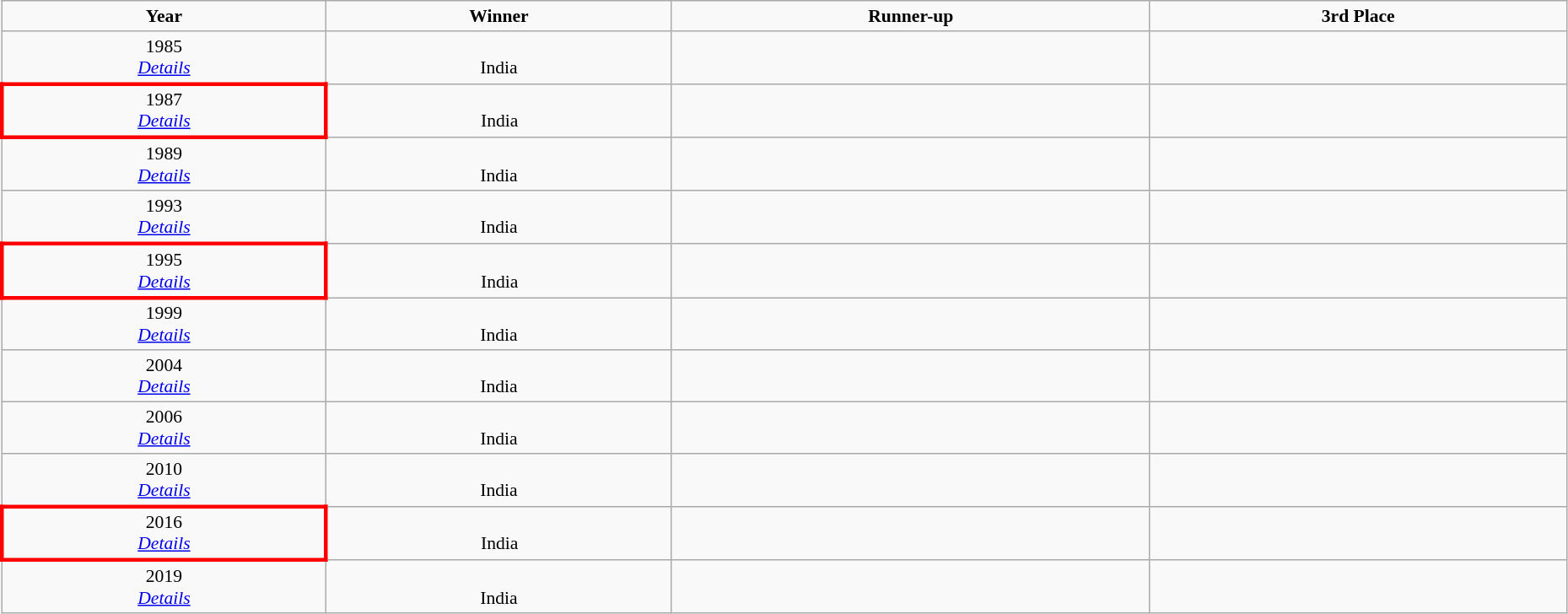<table class="wikitable" style="font-size:90%; width: 98%; text-align: center;">
<tr>
<td><strong>Year</strong></td>
<td><strong>Winner</strong></td>
<td><strong>Runner-up</strong></td>
<td><strong>3rd Place</strong></td>
</tr>
<tr>
<td>1985<br><em><a href='#'>Details</a></em></td>
<td><br>India</td>
<td></td>
<td></td>
</tr>
<tr>
<td style="border: 3px solid red">1987<br><em><a href='#'>Details</a></em></td>
<td><br>India</td>
<td></td>
<td></td>
</tr>
<tr>
<td>1989<br><em><a href='#'>Details</a></em></td>
<td><br>India</td>
<td></td>
<td></td>
</tr>
<tr>
<td>1993<br><em><a href='#'>Details</a></em></td>
<td><br>India</td>
<td></td>
<td></td>
</tr>
<tr>
<td style="border: 3px solid red">1995<br><em><a href='#'>Details</a></em></td>
<td><br>India</td>
<td></td>
<td></td>
</tr>
<tr>
<td>1999<br><em><a href='#'>Details</a></em></td>
<td><br>India</td>
<td></td>
<td></td>
</tr>
<tr>
<td>2004<br><em><a href='#'>Details</a></em></td>
<td><br>India</td>
<td></td>
<td></td>
</tr>
<tr>
<td>2006<br><em><a href='#'>Details</a></em></td>
<td><br>India</td>
<td></td>
<td></td>
</tr>
<tr>
<td>2010<br><em><a href='#'>Details</a></em></td>
<td><br>India</td>
<td></td>
<td><br></td>
</tr>
<tr>
<td style="border: 3px solid red">2016<br><em><a href='#'>Details</a></em></td>
<td><br>India</td>
<td></td>
<td> <br> </td>
</tr>
<tr>
<td>2019<br><em><a href='#'>Details</a></em></td>
<td><br>India</td>
<td></td>
<td> <br> </td>
</tr>
</table>
